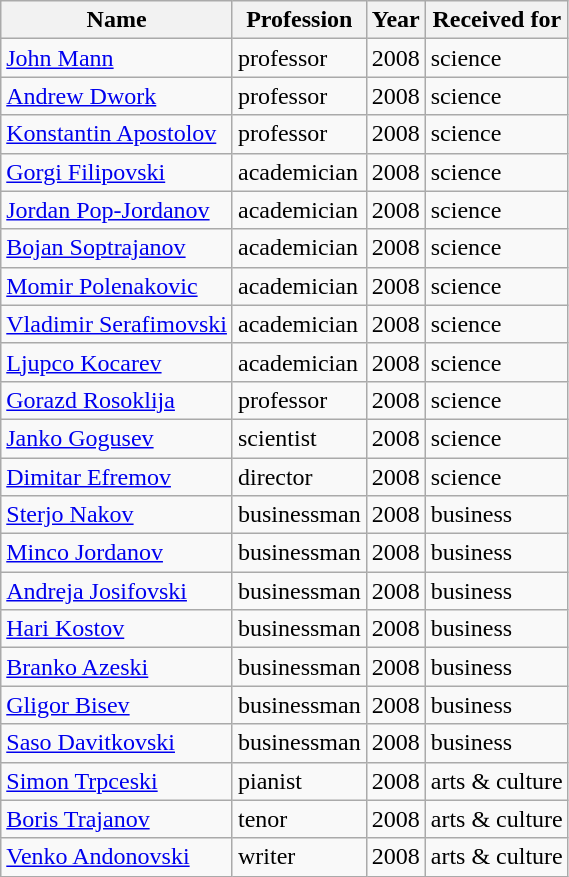<table class="wikitable sortable">
<tr>
<th>Name</th>
<th>Profession</th>
<th>Year</th>
<th>Received for</th>
</tr>
<tr>
<td><a href='#'>John Mann</a></td>
<td>professor</td>
<td>2008</td>
<td>science</td>
</tr>
<tr>
<td><a href='#'>Andrew Dwork</a></td>
<td>professor</td>
<td>2008</td>
<td>science</td>
</tr>
<tr>
<td><a href='#'>Konstantin Apostolov</a></td>
<td>professor</td>
<td>2008</td>
<td>science</td>
</tr>
<tr>
<td><a href='#'>Gorgi Filipovski</a></td>
<td>academician</td>
<td>2008</td>
<td>science</td>
</tr>
<tr>
<td><a href='#'>Jordan Pop-Jordanov</a></td>
<td>academician</td>
<td>2008</td>
<td>science</td>
</tr>
<tr>
<td><a href='#'>Bojan Soptrajanov</a></td>
<td>academician</td>
<td>2008</td>
<td>science</td>
</tr>
<tr>
<td><a href='#'>Momir Polenakovic</a></td>
<td>academician</td>
<td>2008</td>
<td>science</td>
</tr>
<tr>
<td><a href='#'>Vladimir Serafimovski</a></td>
<td>academician</td>
<td>2008</td>
<td>science</td>
</tr>
<tr>
<td><a href='#'>Ljupco Kocarev </a></td>
<td>academician</td>
<td>2008</td>
<td>science</td>
</tr>
<tr>
<td><a href='#'>Gorazd Rosoklija</a></td>
<td>professor</td>
<td>2008</td>
<td>science</td>
</tr>
<tr>
<td><a href='#'>Janko Gogusev</a></td>
<td>scientist</td>
<td>2008</td>
<td>science</td>
</tr>
<tr>
<td><a href='#'>Dimitar Efremov</a></td>
<td>director</td>
<td>2008</td>
<td>science</td>
</tr>
<tr>
<td><a href='#'>Sterjo Nakov</a></td>
<td>businessman</td>
<td>2008</td>
<td>business</td>
</tr>
<tr>
<td><a href='#'>Minco Jordanov</a></td>
<td>businessman</td>
<td>2008</td>
<td>business</td>
</tr>
<tr>
<td><a href='#'>Andreja Josifovski</a></td>
<td>businessman</td>
<td>2008</td>
<td>business</td>
</tr>
<tr>
<td><a href='#'>Hari Kostov</a></td>
<td>businessman</td>
<td>2008</td>
<td>business</td>
</tr>
<tr>
<td><a href='#'>Branko Azeski</a></td>
<td>businessman</td>
<td>2008</td>
<td>business</td>
</tr>
<tr>
<td><a href='#'>Gligor Bisev </a></td>
<td>businessman</td>
<td>2008</td>
<td>business</td>
</tr>
<tr>
<td><a href='#'>Saso Davitkovski</a></td>
<td>businessman</td>
<td>2008</td>
<td>business</td>
</tr>
<tr>
<td><a href='#'>Simon Trpceski</a></td>
<td>pianist</td>
<td>2008</td>
<td>arts & culture</td>
</tr>
<tr>
<td><a href='#'>Boris Trajanov </a></td>
<td>tenor</td>
<td>2008</td>
<td>arts & culture</td>
</tr>
<tr>
<td><a href='#'>Venko Andonovski</a></td>
<td>writer</td>
<td>2008</td>
<td>arts & culture</td>
</tr>
</table>
